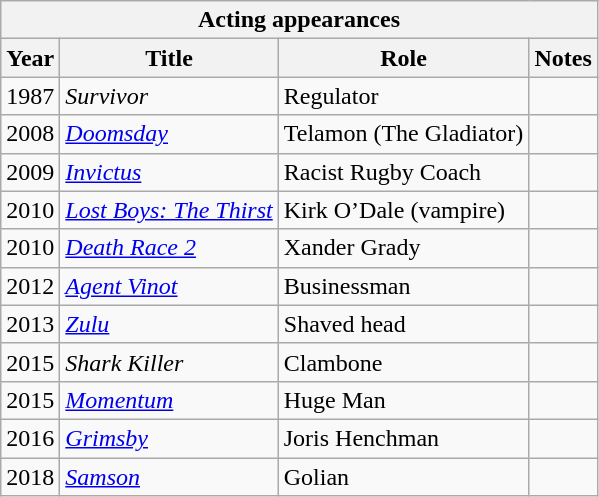<table class="wikitable sortable" style= border: 1px>
<tr>
<th colspan="4">Acting appearances</th>
</tr>
<tr>
<th style="white-space: nowrap;">Year</th>
<th>Title</th>
<th>Role</th>
<th>Notes</th>
</tr>
<tr>
<td>1987</td>
<td><em>Survivor</em></td>
<td>Regulator</td>
<td></td>
</tr>
<tr>
<td>2008</td>
<td><em><a href='#'>Doomsday</a></em></td>
<td>Telamon (The Gladiator)</td>
<td></td>
</tr>
<tr>
<td>2009</td>
<td><em><a href='#'>Invictus</a></em></td>
<td>Racist Rugby Coach</td>
<td></td>
</tr>
<tr>
<td>2010</td>
<td><em><a href='#'>Lost Boys: The Thirst</a></em></td>
<td>Kirk O’Dale (vampire)</td>
<td></td>
</tr>
<tr>
<td>2010</td>
<td><em><a href='#'>Death Race 2</a></em></td>
<td>Xander Grady</td>
<td></td>
</tr>
<tr>
<td>2012</td>
<td><em><a href='#'>Agent Vinot</a></em></td>
<td>Businessman</td>
<td></td>
</tr>
<tr>
<td>2013</td>
<td><em><a href='#'>Zulu</a></em></td>
<td>Shaved head</td>
<td></td>
</tr>
<tr>
<td>2015</td>
<td><em>Shark Killer</em></td>
<td>Clambone</td>
<td></td>
</tr>
<tr>
<td>2015</td>
<td><em><a href='#'>Momentum</a></em></td>
<td>Huge Man</td>
<td></td>
</tr>
<tr>
<td>2016</td>
<td><em><a href='#'>Grimsby</a></em></td>
<td>Joris Henchman</td>
<td></td>
</tr>
<tr>
<td>2018</td>
<td><em><a href='#'>Samson</a></em></td>
<td>Golian</td>
<td></td>
</tr>
</table>
